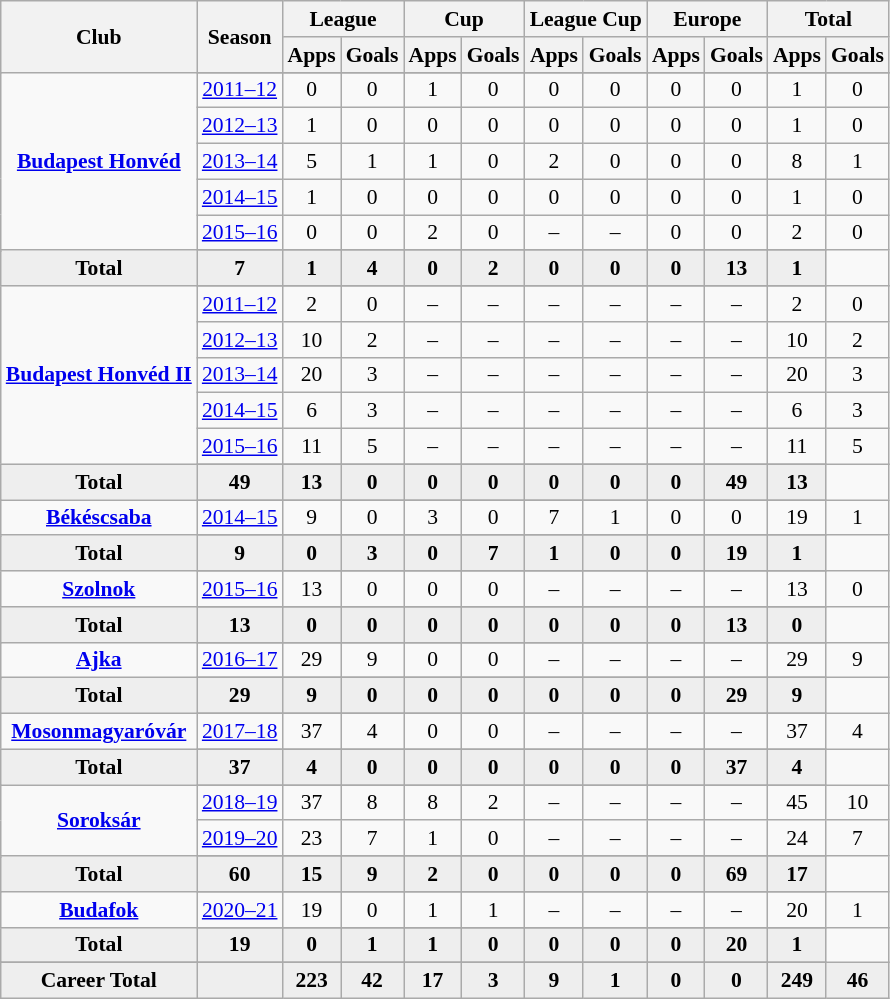<table class="wikitable" style="font-size:90%; text-align: center;">
<tr>
<th rowspan="2">Club</th>
<th rowspan="2">Season</th>
<th colspan="2">League</th>
<th colspan="2">Cup</th>
<th colspan="2">League Cup</th>
<th colspan="2">Europe</th>
<th colspan="2">Total</th>
</tr>
<tr>
<th>Apps</th>
<th>Goals</th>
<th>Apps</th>
<th>Goals</th>
<th>Apps</th>
<th>Goals</th>
<th>Apps</th>
<th>Goals</th>
<th>Apps</th>
<th>Goals</th>
</tr>
<tr ||-||-||-|->
<td rowspan="7" valign="center"><strong><a href='#'>Budapest Honvéd</a></strong></td>
</tr>
<tr>
<td><a href='#'>2011–12</a></td>
<td>0</td>
<td>0</td>
<td>1</td>
<td>0</td>
<td>0</td>
<td>0</td>
<td>0</td>
<td>0</td>
<td>1</td>
<td>0</td>
</tr>
<tr>
<td><a href='#'>2012–13</a></td>
<td>1</td>
<td>0</td>
<td>0</td>
<td>0</td>
<td>0</td>
<td>0</td>
<td>0</td>
<td>0</td>
<td>1</td>
<td>0</td>
</tr>
<tr>
<td><a href='#'>2013–14</a></td>
<td>5</td>
<td>1</td>
<td>1</td>
<td>0</td>
<td>2</td>
<td>0</td>
<td>0</td>
<td>0</td>
<td>8</td>
<td>1</td>
</tr>
<tr>
<td><a href='#'>2014–15</a></td>
<td>1</td>
<td>0</td>
<td>0</td>
<td>0</td>
<td>0</td>
<td>0</td>
<td>0</td>
<td>0</td>
<td>1</td>
<td>0</td>
</tr>
<tr>
<td><a href='#'>2015–16</a></td>
<td>0</td>
<td>0</td>
<td>2</td>
<td>0</td>
<td>–</td>
<td>–</td>
<td>0</td>
<td>0</td>
<td>2</td>
<td>0</td>
</tr>
<tr>
</tr>
<tr style="font-weight:bold; background-color:#eeeeee;">
<td>Total</td>
<td>7</td>
<td>1</td>
<td>4</td>
<td>0</td>
<td>2</td>
<td>0</td>
<td>0</td>
<td>0</td>
<td>13</td>
<td>1</td>
</tr>
<tr>
<td rowspan="7" valign="center"><strong><a href='#'>Budapest Honvéd II</a></strong></td>
</tr>
<tr>
<td><a href='#'>2011–12</a></td>
<td>2</td>
<td>0</td>
<td>–</td>
<td>–</td>
<td>–</td>
<td>–</td>
<td>–</td>
<td>–</td>
<td>2</td>
<td>0</td>
</tr>
<tr>
<td><a href='#'>2012–13</a></td>
<td>10</td>
<td>2</td>
<td>–</td>
<td>–</td>
<td>–</td>
<td>–</td>
<td>–</td>
<td>–</td>
<td>10</td>
<td>2</td>
</tr>
<tr>
<td><a href='#'>2013–14</a></td>
<td>20</td>
<td>3</td>
<td>–</td>
<td>–</td>
<td>–</td>
<td>–</td>
<td>–</td>
<td>–</td>
<td>20</td>
<td>3</td>
</tr>
<tr>
<td><a href='#'>2014–15</a></td>
<td>6</td>
<td>3</td>
<td>–</td>
<td>–</td>
<td>–</td>
<td>–</td>
<td>–</td>
<td>–</td>
<td>6</td>
<td>3</td>
</tr>
<tr>
<td><a href='#'>2015–16</a></td>
<td>11</td>
<td>5</td>
<td>–</td>
<td>–</td>
<td>–</td>
<td>–</td>
<td>–</td>
<td>–</td>
<td>11</td>
<td>5</td>
</tr>
<tr>
</tr>
<tr style="font-weight:bold; background-color:#eeeeee;">
<td>Total</td>
<td>49</td>
<td>13</td>
<td>0</td>
<td>0</td>
<td>0</td>
<td>0</td>
<td>0</td>
<td>0</td>
<td>49</td>
<td>13</td>
</tr>
<tr>
<td rowspan="3" valign="center"><strong><a href='#'>Békéscsaba</a></strong></td>
</tr>
<tr>
<td><a href='#'>2014–15</a></td>
<td>9</td>
<td>0</td>
<td>3</td>
<td>0</td>
<td>7</td>
<td>1</td>
<td>0</td>
<td>0</td>
<td>19</td>
<td>1</td>
</tr>
<tr>
</tr>
<tr style="font-weight:bold; background-color:#eeeeee;">
<td>Total</td>
<td>9</td>
<td>0</td>
<td>3</td>
<td>0</td>
<td>7</td>
<td>1</td>
<td>0</td>
<td>0</td>
<td>19</td>
<td>1</td>
</tr>
<tr>
<td rowspan="3" valign="center"><strong><a href='#'>Szolnok</a></strong></td>
</tr>
<tr>
<td><a href='#'>2015–16</a></td>
<td>13</td>
<td>0</td>
<td>0</td>
<td>0</td>
<td>–</td>
<td>–</td>
<td>–</td>
<td>–</td>
<td>13</td>
<td>0</td>
</tr>
<tr>
</tr>
<tr style="font-weight:bold; background-color:#eeeeee;">
<td>Total</td>
<td>13</td>
<td>0</td>
<td>0</td>
<td>0</td>
<td>0</td>
<td>0</td>
<td>0</td>
<td>0</td>
<td>13</td>
<td>0</td>
</tr>
<tr>
<td rowspan="3" valign="center"><strong><a href='#'>Ajka</a></strong></td>
</tr>
<tr>
<td><a href='#'>2016–17</a></td>
<td>29</td>
<td>9</td>
<td>0</td>
<td>0</td>
<td>–</td>
<td>–</td>
<td>–</td>
<td>–</td>
<td>29</td>
<td>9</td>
</tr>
<tr>
</tr>
<tr style="font-weight:bold; background-color:#eeeeee;">
<td>Total</td>
<td>29</td>
<td>9</td>
<td>0</td>
<td>0</td>
<td>0</td>
<td>0</td>
<td>0</td>
<td>0</td>
<td>29</td>
<td>9</td>
</tr>
<tr>
<td rowspan="3" valign="center"><strong><a href='#'>Mosonmagyaróvár</a></strong></td>
</tr>
<tr>
<td><a href='#'>2017–18</a></td>
<td>37</td>
<td>4</td>
<td>0</td>
<td>0</td>
<td>–</td>
<td>–</td>
<td>–</td>
<td>–</td>
<td>37</td>
<td>4</td>
</tr>
<tr>
</tr>
<tr style="font-weight:bold; background-color:#eeeeee;">
<td>Total</td>
<td>37</td>
<td>4</td>
<td>0</td>
<td>0</td>
<td>0</td>
<td>0</td>
<td>0</td>
<td>0</td>
<td>37</td>
<td>4</td>
</tr>
<tr>
<td rowspan="4" valign="center"><strong><a href='#'>Soroksár</a></strong></td>
</tr>
<tr>
<td><a href='#'>2018–19</a></td>
<td>37</td>
<td>8</td>
<td>8</td>
<td>2</td>
<td>–</td>
<td>–</td>
<td>–</td>
<td>–</td>
<td>45</td>
<td>10</td>
</tr>
<tr>
<td><a href='#'>2019–20</a></td>
<td>23</td>
<td>7</td>
<td>1</td>
<td>0</td>
<td>–</td>
<td>–</td>
<td>–</td>
<td>–</td>
<td>24</td>
<td>7</td>
</tr>
<tr>
</tr>
<tr style="font-weight:bold; background-color:#eeeeee;">
<td>Total</td>
<td>60</td>
<td>15</td>
<td>9</td>
<td>2</td>
<td>0</td>
<td>0</td>
<td>0</td>
<td>0</td>
<td>69</td>
<td>17</td>
</tr>
<tr>
<td rowspan="3" valign="center"><strong><a href='#'>Budafok</a></strong></td>
</tr>
<tr>
<td><a href='#'>2020–21</a></td>
<td>19</td>
<td>0</td>
<td>1</td>
<td>1</td>
<td>–</td>
<td>–</td>
<td>–</td>
<td>–</td>
<td>20</td>
<td>1</td>
</tr>
<tr>
</tr>
<tr style="font-weight:bold; background-color:#eeeeee;">
<td>Total</td>
<td>19</td>
<td>0</td>
<td>1</td>
<td>1</td>
<td>0</td>
<td>0</td>
<td>0</td>
<td>0</td>
<td>20</td>
<td>1</td>
</tr>
<tr>
</tr>
<tr style="font-weight:bold; background-color:#eeeeee;">
<td rowspan="1" valign="top"><strong>Career Total</strong></td>
<td></td>
<td><strong>223</strong></td>
<td><strong>42</strong></td>
<td><strong>17</strong></td>
<td><strong>3</strong></td>
<td><strong>9</strong></td>
<td><strong>1</strong></td>
<td><strong>0</strong></td>
<td><strong>0</strong></td>
<td><strong>249</strong></td>
<td><strong>46</strong></td>
</tr>
</table>
